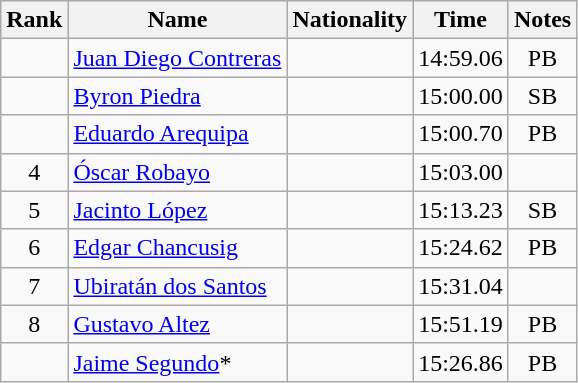<table class="wikitable sortable" style="text-align:center">
<tr>
<th>Rank</th>
<th>Name</th>
<th>Nationality</th>
<th>Time</th>
<th>Notes</th>
</tr>
<tr>
<td></td>
<td align=left><a href='#'>Juan Diego Contreras</a></td>
<td align=left></td>
<td>14:59.06</td>
<td>PB</td>
</tr>
<tr>
<td></td>
<td align=left><a href='#'>Byron Piedra</a></td>
<td align=left></td>
<td>15:00.00</td>
<td>SB</td>
</tr>
<tr>
<td></td>
<td align=left><a href='#'>Eduardo Arequipa</a></td>
<td align=left></td>
<td>15:00.70</td>
<td>PB</td>
</tr>
<tr>
<td>4</td>
<td align=left><a href='#'>Óscar Robayo</a></td>
<td align=left></td>
<td>15:03.00</td>
<td></td>
</tr>
<tr>
<td>5</td>
<td align=left><a href='#'>Jacinto López</a></td>
<td align=left></td>
<td>15:13.23</td>
<td>SB</td>
</tr>
<tr>
<td>6</td>
<td align=left><a href='#'>Edgar Chancusig</a></td>
<td align=left></td>
<td>15:24.62</td>
<td>PB</td>
</tr>
<tr>
<td>7</td>
<td align=left><a href='#'>Ubiratán dos Santos</a></td>
<td align=left></td>
<td>15:31.04</td>
<td></td>
</tr>
<tr>
<td>8</td>
<td align=left><a href='#'>Gustavo Altez</a></td>
<td align=left></td>
<td>15:51.19</td>
<td>PB</td>
</tr>
<tr>
<td></td>
<td align=left><a href='#'>Jaime Segundo</a>*</td>
<td align=left></td>
<td>15:26.86</td>
<td>PB</td>
</tr>
</table>
